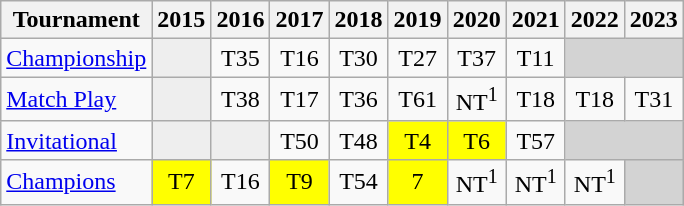<table class="wikitable" style="text-align:center;">
<tr>
<th>Tournament</th>
<th>2015</th>
<th>2016</th>
<th>2017</th>
<th>2018</th>
<th>2019</th>
<th>2020</th>
<th>2021</th>
<th>2022</th>
<th>2023</th>
</tr>
<tr>
<td align="left"><a href='#'>Championship</a></td>
<td style="background:#eeeeee;"></td>
<td>T35</td>
<td>T16</td>
<td>T30</td>
<td>T27</td>
<td>T37</td>
<td>T11</td>
<td colspan=2 style="background:#D3D3D3;"></td>
</tr>
<tr>
<td align="left"><a href='#'>Match Play</a></td>
<td style="background:#eeeeee;"></td>
<td>T38</td>
<td>T17</td>
<td>T36</td>
<td>T61</td>
<td>NT<sup>1</sup></td>
<td>T18</td>
<td>T18</td>
<td>T31</td>
</tr>
<tr>
<td align="left"><a href='#'>Invitational</a></td>
<td style="background:#eeeeee;"></td>
<td style="background:#eeeeee;"></td>
<td>T50</td>
<td>T48</td>
<td style="background:yellow;">T4</td>
<td style="background:yellow;">T6</td>
<td>T57</td>
<td colspan=2 style="background:#D3D3D3;"></td>
</tr>
<tr>
<td align="left"><a href='#'>Champions</a></td>
<td style="background:yellow;">T7</td>
<td>T16</td>
<td style="background:yellow;">T9</td>
<td>T54</td>
<td style="background:yellow;">7</td>
<td>NT<sup>1</sup></td>
<td>NT<sup>1</sup></td>
<td>NT<sup>1</sup></td>
<td colspan=1 style="background:#D3D3D3;"></td>
</tr>
</table>
